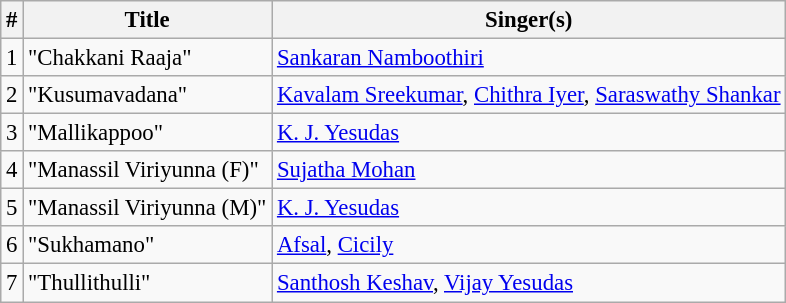<table class="wikitable" style="font-size:95%;">
<tr>
<th>#</th>
<th>Title</th>
<th>Singer(s)</th>
</tr>
<tr>
<td>1</td>
<td>"Chakkani Raaja"</td>
<td><a href='#'>Sankaran Namboothiri</a></td>
</tr>
<tr>
<td>2</td>
<td>"Kusumavadana"</td>
<td><a href='#'>Kavalam Sreekumar</a>, <a href='#'>Chithra Iyer</a>, <a href='#'>Saraswathy Shankar</a></td>
</tr>
<tr>
<td>3</td>
<td>"Mallikappoo"</td>
<td><a href='#'>K. J. Yesudas</a></td>
</tr>
<tr>
<td>4</td>
<td>"Manassil Viriyunna (F)"</td>
<td><a href='#'>Sujatha Mohan</a></td>
</tr>
<tr>
<td>5</td>
<td>"Manassil Viriyunna (M)"</td>
<td><a href='#'>K. J. Yesudas</a></td>
</tr>
<tr>
<td>6</td>
<td>"Sukhamano"</td>
<td><a href='#'>Afsal</a>, <a href='#'>Cicily</a></td>
</tr>
<tr>
<td>7</td>
<td>"Thullithulli"</td>
<td><a href='#'>Santhosh Keshav</a>, <a href='#'>Vijay Yesudas</a></td>
</tr>
</table>
